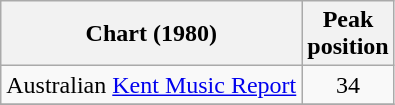<table class="wikitable sortable">
<tr>
<th>Chart (1980)</th>
<th>Peak<br>position</th>
</tr>
<tr>
<td>Australian <a href='#'>Kent Music Report</a></td>
<td style="text-align:center;">34</td>
</tr>
<tr>
</tr>
</table>
